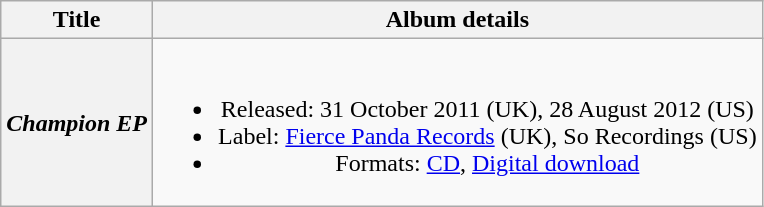<table class="wikitable plainrowheaders" style="text-align:center;">
<tr>
<th scope="col">Title</th>
<th scope="col">Album details</th>
</tr>
<tr>
<th scope="row"><em>Champion EP</em></th>
<td><br><ul><li>Released: 31 October 2011 (UK), 28 August 2012 (US)</li><li>Label: <a href='#'>Fierce Panda Records</a> (UK), So Recordings (US)</li><li>Formats: <a href='#'>CD</a>, <a href='#'>Digital download</a></li></ul></td>
</tr>
</table>
